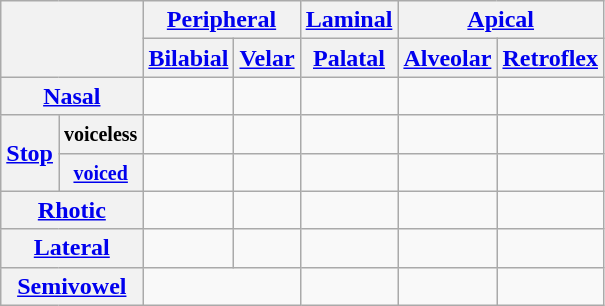<table class="wikitable" style="text-align: center;">
<tr>
<th colspan="2" rowspan="2"></th>
<th colspan="2"><a href='#'>Peripheral</a></th>
<th><a href='#'>Laminal</a></th>
<th colspan="2"><a href='#'>Apical</a></th>
</tr>
<tr>
<th><a href='#'>Bilabial</a></th>
<th><a href='#'>Velar</a></th>
<th><a href='#'>Palatal</a></th>
<th><a href='#'>Alveolar</a></th>
<th><a href='#'>Retroflex</a></th>
</tr>
<tr>
<th colspan="2"><a href='#'>Nasal</a></th>
<td></td>
<td></td>
<td></td>
<td></td>
<td></td>
</tr>
<tr>
<th rowspan="2"><a href='#'>Stop</a></th>
<th><small>voiceless</small></th>
<td></td>
<td></td>
<td></td>
<td></td>
<td></td>
</tr>
<tr>
<th><a href='#'><small>voiced</small></a></th>
<td></td>
<td></td>
<td></td>
<td></td>
<td></td>
</tr>
<tr>
<th colspan="2"><a href='#'>Rhotic</a></th>
<td></td>
<td></td>
<td></td>
<td></td>
<td></td>
</tr>
<tr>
<th colspan="2"><a href='#'>Lateral</a></th>
<td></td>
<td></td>
<td></td>
<td></td>
<td></td>
</tr>
<tr>
<th colspan="2"><a href='#'>Semivowel</a></th>
<td colspan="2"></td>
<td></td>
<td></td>
<td></td>
</tr>
</table>
